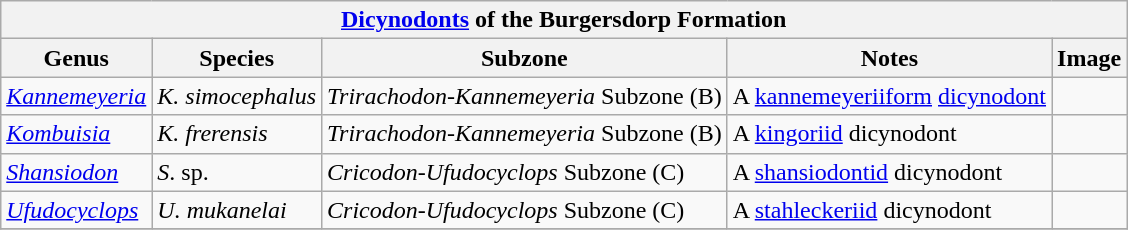<table class="wikitable" align="center">
<tr>
<th colspan="5" align="center"><strong><a href='#'>Dicynodonts</a> of the Burgersdorp Formation</strong></th>
</tr>
<tr>
<th>Genus</th>
<th>Species</th>
<th>Subzone</th>
<th>Notes</th>
<th>Image</th>
</tr>
<tr>
<td><em><a href='#'>Kannemeyeria</a></em></td>
<td><em>K. simocephalus</em></td>
<td><em>Trirachodon</em>-<em>Kannemeyeria</em> Subzone (B)</td>
<td>A <a href='#'>kannemeyeriiform</a> <a href='#'>dicynodont</a></td>
<td></td>
</tr>
<tr>
<td><em><a href='#'>Kombuisia</a></em></td>
<td><em>K. frerensis</em></td>
<td><em>Trirachodon</em>-<em>Kannemeyeria</em> Subzone (B)</td>
<td>A <a href='#'>kingoriid</a> dicynodont</td>
<td></td>
</tr>
<tr>
<td><em><a href='#'>Shansiodon</a></em></td>
<td><em>S</em>. sp.</td>
<td><em>Cricodon</em>-<em>Ufudocyclops</em> Subzone (C)</td>
<td>A <a href='#'>shansiodontid</a> dicynodont</td>
<td></td>
</tr>
<tr>
<td><em><a href='#'>Ufudocyclops</a></em></td>
<td><em>U. mukanelai</em></td>
<td><em>Cricodon</em>-<em>Ufudocyclops</em> Subzone (C)</td>
<td>A <a href='#'>stahleckeriid</a> dicynodont</td>
<td></td>
</tr>
<tr>
</tr>
</table>
